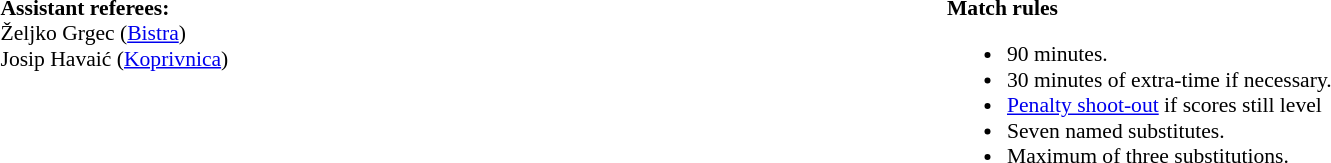<table style="width:100%; font-size:90%;">
<tr>
<td style="width:50%; vertical-align:top;"><br><strong>Assistant referees:</strong>
<br>Željko Grgec (<a href='#'>Bistra</a>)
<br>Josip Havaić (<a href='#'>Koprivnica</a>)</td>
<td style="width:60%; vertical-align:top;"><br><strong>Match rules</strong><ul><li>90 minutes.</li><li>30 minutes of extra-time if necessary.</li><li><a href='#'>Penalty shoot-out</a> if scores still level</li><li>Seven named substitutes.</li><li>Maximum of three substitutions.</li></ul></td>
</tr>
</table>
